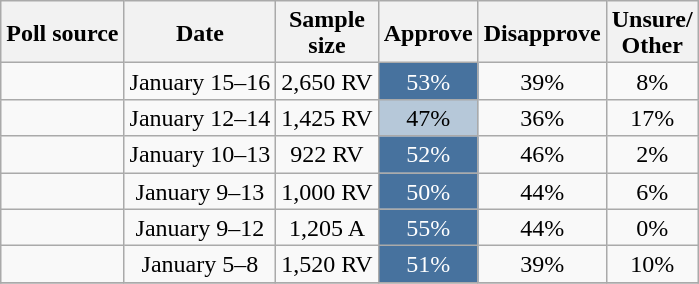<table class="wikitable sortable collapsible" style="text-align:center;line-height:17px">
<tr>
<th>Poll source</th>
<th>Date</th>
<th>Sample<br>size</th>
<th>Approve</th>
<th>Disapprove</th>
<th>Unsure/<br>Other</th>
</tr>
<tr>
<td></td>
<td>January 15–16</td>
<td>2,650 RV</td>
<td style="background:#47729E; color: white">53%</td>
<td>39%</td>
<td>8%</td>
</tr>
<tr>
<td></td>
<td>January 12–14</td>
<td>1,425	RV</td>
<td style="background:#B6C8D9;">47%</td>
<td>36%</td>
<td>17%</td>
</tr>
<tr>
<td></td>
<td>January 10–13</td>
<td>922 RV</td>
<td style="background:#47729E; color: white">52%</td>
<td>46%</td>
<td>2%</td>
</tr>
<tr>
<td></td>
<td>January 9–13</td>
<td>1,000 RV</td>
<td style="background:#47729E; color: white">50%</td>
<td>44%</td>
<td>6%</td>
</tr>
<tr>
<td></td>
<td>January 9–12</td>
<td>1,205 A</td>
<td style="background:#47729E; color: white">55%</td>
<td>44%</td>
<td>0%</td>
</tr>
<tr>
<td></td>
<td>January 5–8</td>
<td>1,520 RV</td>
<td style="background:#47729E; color: white">51%</td>
<td>39%</td>
<td>10%</td>
</tr>
<tr>
</tr>
</table>
